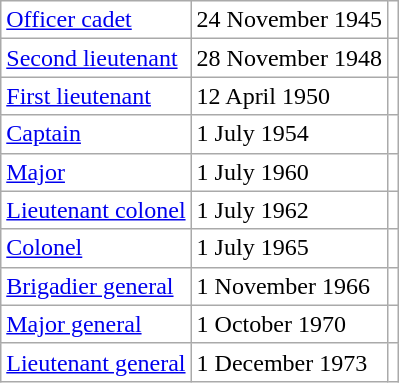<table class="wikitable" style="background:white">
<tr>
<td><a href='#'>Officer cadet</a></td>
<td>24 November 1945</td>
<td></td>
</tr>
<tr>
<td><a href='#'>Second lieutenant</a></td>
<td>28 November 1948</td>
<td></td>
</tr>
<tr>
<td><a href='#'>First lieutenant</a></td>
<td>12 April 1950</td>
<td></td>
</tr>
<tr>
<td><a href='#'>Captain</a></td>
<td>1 July 1954</td>
<td></td>
</tr>
<tr>
<td><a href='#'>Major</a></td>
<td>1 July 1960</td>
<td></td>
</tr>
<tr>
<td><a href='#'>Lieutenant colonel</a></td>
<td>1 July 1962</td>
<td></td>
</tr>
<tr>
<td><a href='#'>Colonel</a></td>
<td>1 July 1965</td>
<td></td>
</tr>
<tr>
<td><a href='#'>Brigadier general</a></td>
<td>1 November 1966</td>
<td></td>
</tr>
<tr>
<td><a href='#'>Major general</a></td>
<td>1 October 1970</td>
<td></td>
</tr>
<tr>
<td><a href='#'>Lieutenant general</a></td>
<td>1 December 1973</td>
<td></td>
</tr>
</table>
